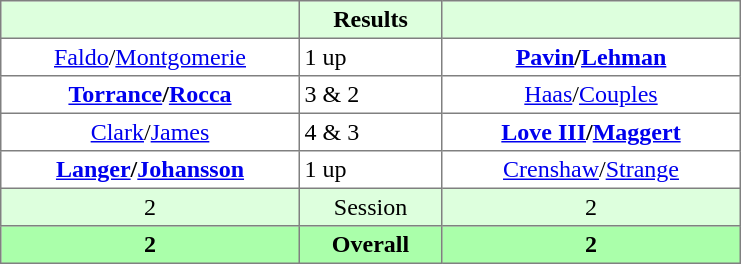<table border="1" cellpadding="3" style="border-collapse:collapse; text-align:center;">
<tr style="background:#dfd;">
<th style="width:12em;"></th>
<th style="width:5.5em;">Results</th>
<th style="width:12em;"></th>
</tr>
<tr>
<td><a href='#'>Faldo</a>/<a href='#'>Montgomerie</a></td>
<td align=left> 1 up</td>
<td><strong><a href='#'>Pavin</a>/<a href='#'>Lehman</a></strong></td>
</tr>
<tr>
<td><strong><a href='#'>Torrance</a>/<a href='#'>Rocca</a></strong></td>
<td align=left> 3 & 2</td>
<td><a href='#'>Haas</a>/<a href='#'>Couples</a></td>
</tr>
<tr>
<td><a href='#'>Clark</a>/<a href='#'>James</a></td>
<td align=left> 4 & 3</td>
<td><strong><a href='#'>Love III</a>/<a href='#'>Maggert</a></strong></td>
</tr>
<tr>
<td><strong><a href='#'>Langer</a>/<a href='#'>Johansson</a></strong></td>
<td align=left> 1 up</td>
<td><a href='#'>Crenshaw</a>/<a href='#'>Strange</a></td>
</tr>
<tr style="background:#dfd;">
<td>2</td>
<td>Session</td>
<td>2</td>
</tr>
<tr style="background:#afa;">
<th>2</th>
<th>Overall</th>
<th>2</th>
</tr>
</table>
